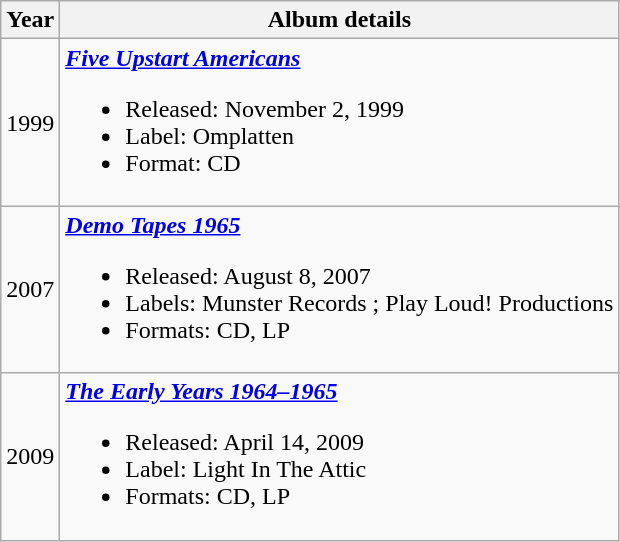<table class="wikitable">
<tr>
<th>Year</th>
<th>Album details</th>
</tr>
<tr>
<td>1999</td>
<td><strong><em><a href='#'>Five Upstart Americans</a></em></strong><br><ul><li>Released: November 2, 1999</li><li>Label: Omplatten </li><li>Format: CD</li></ul></td>
</tr>
<tr>
<td>2007</td>
<td><strong><em><a href='#'>Demo Tapes 1965</a></em></strong><br><ul><li>Released: August 8, 2007</li><li>Labels: Munster Records ; Play Loud! Productions </li><li>Formats: CD, LP</li></ul></td>
</tr>
<tr>
<td>2009</td>
<td><strong><em><a href='#'>The Early Years 1964–1965</a></em></strong><br><ul><li>Released: April 14, 2009</li><li>Label: Light In The Attic </li><li>Formats: CD, LP</li></ul></td>
</tr>
</table>
